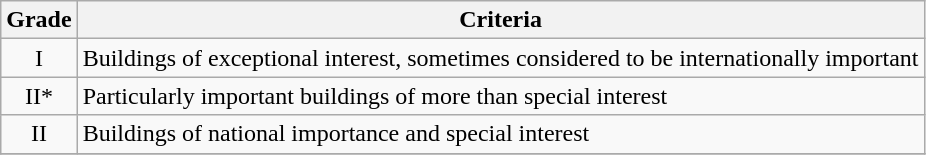<table class="wikitable" border="1">
<tr>
<th>Grade</th>
<th>Criteria</th>
</tr>
<tr>
<td align="center" >I</td>
<td>Buildings of exceptional interest, sometimes considered to be internationally important</td>
</tr>
<tr>
<td align="center" >II*</td>
<td>Particularly important buildings of more than special interest</td>
</tr>
<tr>
<td align="center" >II</td>
<td>Buildings of national importance and special interest</td>
</tr>
<tr>
</tr>
</table>
